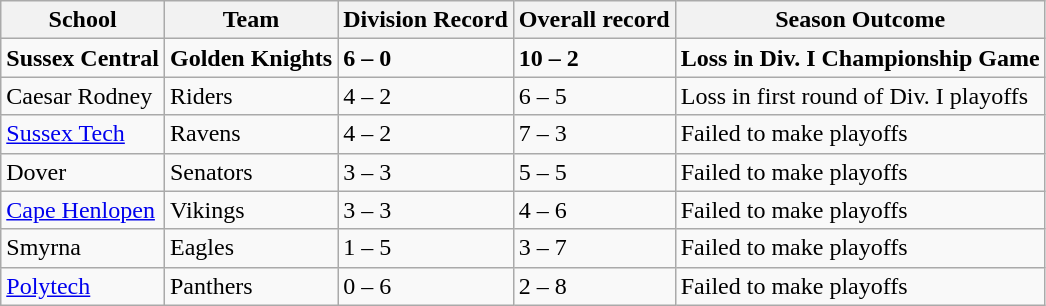<table class="wikitable mw-collapsible mw-collapsed">
<tr>
<th>School</th>
<th>Team</th>
<th>Division Record</th>
<th>Overall record</th>
<th>Season Outcome</th>
</tr>
<tr>
<td><strong>Sussex Central</strong></td>
<td><strong>Golden Knights</strong></td>
<td><strong>6 – 0</strong></td>
<td><strong>10 – 2</strong></td>
<td><strong>Loss in Div. I Championship Game</strong></td>
</tr>
<tr>
<td>Caesar Rodney</td>
<td>Riders</td>
<td>4 – 2</td>
<td>6 – 5</td>
<td>Loss in first round of Div. I playoffs</td>
</tr>
<tr>
<td><a href='#'>Sussex Tech</a></td>
<td>Ravens</td>
<td>4 – 2</td>
<td>7 – 3</td>
<td>Failed to make playoffs</td>
</tr>
<tr>
<td>Dover</td>
<td>Senators</td>
<td>3 – 3</td>
<td>5 – 5</td>
<td>Failed to make playoffs</td>
</tr>
<tr>
<td><a href='#'>Cape Henlopen</a></td>
<td>Vikings</td>
<td>3 – 3</td>
<td>4 – 6</td>
<td>Failed to make playoffs</td>
</tr>
<tr>
<td>Smyrna</td>
<td>Eagles</td>
<td>1 – 5</td>
<td>3 – 7</td>
<td>Failed to make playoffs</td>
</tr>
<tr>
<td><a href='#'>Polytech</a></td>
<td>Panthers</td>
<td>0 – 6</td>
<td>2 – 8</td>
<td>Failed to make playoffs</td>
</tr>
</table>
